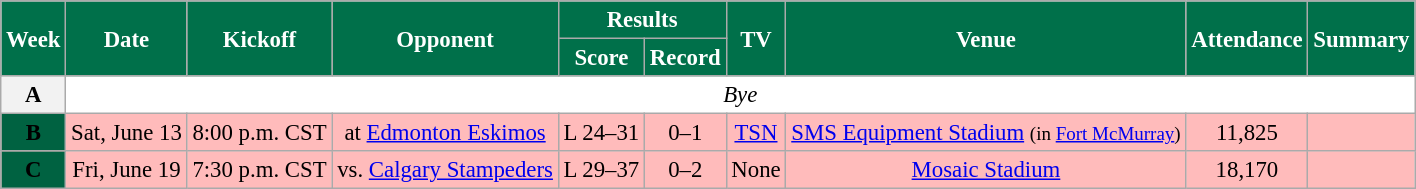<table class="wikitable" style="font-size: 95%;">
<tr>
<th style="background:#00704A;color:White;" rowspan=2>Week</th>
<th style="background:#00704A;color:White;" rowspan=2>Date</th>
<th style="background:#00704A;color:White;" rowspan=2>Kickoff</th>
<th style="background:#00704A;color:White;" rowspan=2>Opponent</th>
<th style="background:#00704A;color:White;" colspan=2>Results</th>
<th style="background:#00704A;color:White;" rowspan=2>TV</th>
<th style="background:#00704A;color:White;" rowspan=2>Venue</th>
<th style="background:#00704A;color:White;" rowspan=2>Attendance</th>
<th style="background:#00704A;color:White;" rowspan=2>Summary</th>
</tr>
<tr>
<th style="background:#00704A;color:White;">Score</th>
<th style="background:#00704A;color:White;">Record</th>
</tr>
<tr align="center" bgcolor="#ffffff">
<th align="center"><strong>A</strong></th>
<td colspan=9 align="center" valign="middle"><em>Bye</em></td>
</tr>
<tr align="center" bgcolor="#ffbbbb">
<th style="text-align:center; background:#006241;"><span><strong>B</strong></span></th>
<td align="center">Sat, June 13</td>
<td align="center">8:00 p.m. CST</td>
<td align="center">at <a href='#'>Edmonton Eskimos</a></td>
<td align="center">L 24–31</td>
<td align="center">0–1</td>
<td align="center"><a href='#'>TSN</a></td>
<td align="center"><a href='#'>SMS Equipment Stadium</a> <small>(in <a href='#'>Fort McMurray</a>)</small></td>
<td align="center">11,825</td>
<td align="center"></td>
</tr>
<tr align="center" bgcolor="#ffbbbb">
<th style="text-align:center; background:#006241;"><span><strong>C</strong></span></th>
<td align="center">Fri, June 19</td>
<td align="center">7:30 p.m. CST</td>
<td align="center">vs. <a href='#'>Calgary Stampeders</a></td>
<td align="center">L 29–37</td>
<td align="center">0–2</td>
<td align="center">None</td>
<td align="center"><a href='#'>Mosaic Stadium</a></td>
<td align="center">18,170</td>
<td align="center"></td>
</tr>
</table>
